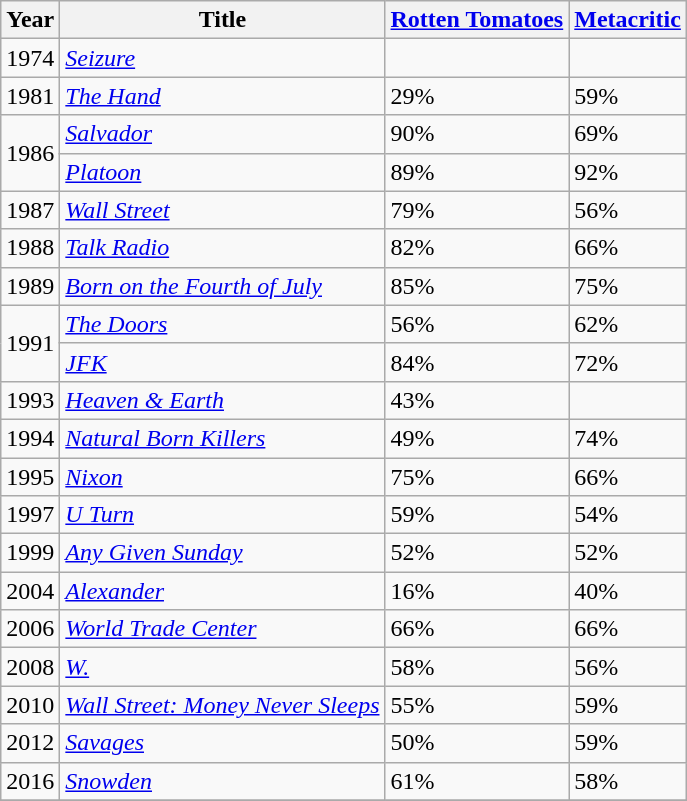<table class="wikitable">
<tr>
<th>Year</th>
<th>Title</th>
<th><a href='#'>Rotten Tomatoes</a></th>
<th><a href='#'>Metacritic</a></th>
</tr>
<tr>
<td>1974</td>
<td><em><a href='#'>Seizure</a></em></td>
<td></td>
<td></td>
</tr>
<tr>
<td>1981</td>
<td><em><a href='#'>The Hand</a></em></td>
<td>29%</td>
<td>59%</td>
</tr>
<tr>
<td rowspan="2">1986</td>
<td><em><a href='#'>Salvador</a></em></td>
<td>90%</td>
<td>69%</td>
</tr>
<tr>
<td><em><a href='#'>Platoon</a></em></td>
<td>89%</td>
<td>92%</td>
</tr>
<tr>
<td>1987</td>
<td><em><a href='#'>Wall Street</a></em></td>
<td>79%</td>
<td>56%</td>
</tr>
<tr>
<td>1988</td>
<td><em><a href='#'>Talk Radio</a></em></td>
<td>82%</td>
<td>66%</td>
</tr>
<tr>
<td>1989</td>
<td><em><a href='#'>Born on the Fourth of July</a></em></td>
<td>85%</td>
<td>75%</td>
</tr>
<tr>
<td rowspan="2">1991</td>
<td><em><a href='#'>The Doors</a></em></td>
<td>56%</td>
<td>62%</td>
</tr>
<tr>
<td><em><a href='#'>JFK</a></em></td>
<td>84%</td>
<td>72%</td>
</tr>
<tr>
<td>1993</td>
<td><em><a href='#'>Heaven & Earth</a></em></td>
<td>43%</td>
<td></td>
</tr>
<tr>
<td>1994</td>
<td><em><a href='#'>Natural Born Killers</a></em></td>
<td>49%</td>
<td>74%</td>
</tr>
<tr>
<td>1995</td>
<td><em><a href='#'>Nixon</a></em></td>
<td>75%</td>
<td>66%</td>
</tr>
<tr>
<td>1997</td>
<td><em><a href='#'>U Turn</a></em></td>
<td>59%</td>
<td>54%</td>
</tr>
<tr>
<td>1999</td>
<td><em><a href='#'>Any Given Sunday</a></em></td>
<td>52%</td>
<td>52%</td>
</tr>
<tr>
<td>2004</td>
<td><em><a href='#'>Alexander</a></em></td>
<td>16%</td>
<td>40%</td>
</tr>
<tr>
<td>2006</td>
<td><em><a href='#'>World Trade Center</a></em></td>
<td>66%</td>
<td>66%</td>
</tr>
<tr>
<td>2008</td>
<td><em><a href='#'>W.</a></em></td>
<td>58%</td>
<td>56%</td>
</tr>
<tr>
<td>2010</td>
<td><em><a href='#'>Wall Street: Money Never Sleeps</a></em></td>
<td>55%</td>
<td>59%</td>
</tr>
<tr>
<td>2012</td>
<td><em><a href='#'>Savages</a></em></td>
<td>50%</td>
<td>59%</td>
</tr>
<tr>
<td>2016</td>
<td><em><a href='#'>Snowden</a></em></td>
<td>61%</td>
<td>58%</td>
</tr>
<tr>
</tr>
</table>
